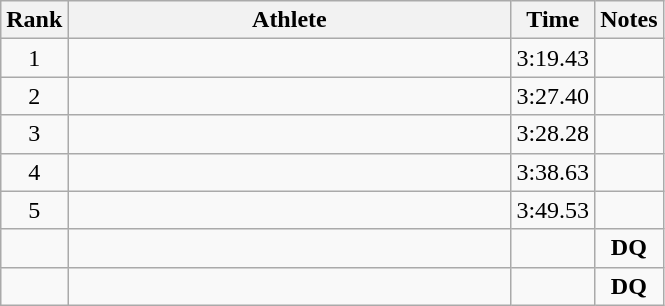<table class=wikitable>
<tr>
<th>Rank</th>
<th style=width:18em>Athlete</th>
<th>Time</th>
<th>Notes</th>
</tr>
<tr align=center>
<td>1</td>
<td align=left></td>
<td>3:19.43</td>
<td></td>
</tr>
<tr align=center>
<td>2</td>
<td align=left></td>
<td>3:27.40</td>
<td></td>
</tr>
<tr align=center>
<td>3</td>
<td align=left></td>
<td>3:28.28</td>
<td></td>
</tr>
<tr align=center>
<td>4</td>
<td align=left></td>
<td>3:38.63</td>
<td></td>
</tr>
<tr align=center>
<td>5</td>
<td align=left></td>
<td>3:49.53</td>
<td></td>
</tr>
<tr align=center>
<td></td>
<td align=left></td>
<td></td>
<td><strong>DQ</strong></td>
</tr>
<tr align=center>
<td></td>
<td align=left></td>
<td></td>
<td><strong>DQ</strong></td>
</tr>
</table>
